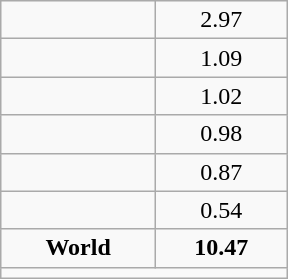<table class="wikitable" style="float:right;clear:right; width:12em; text-align:center;">
<tr>
<td></td>
<td>2.97</td>
</tr>
<tr>
<td></td>
<td>1.09</td>
</tr>
<tr>
<td></td>
<td>1.02</td>
</tr>
<tr>
<td></td>
<td>0.98</td>
</tr>
<tr>
<td></td>
<td>0.87</td>
</tr>
<tr>
<td></td>
<td>0.54</td>
</tr>
<tr>
<td><strong>World</strong></td>
<td><strong>10.47</strong></td>
</tr>
<tr>
<td colspan=2></td>
</tr>
</table>
